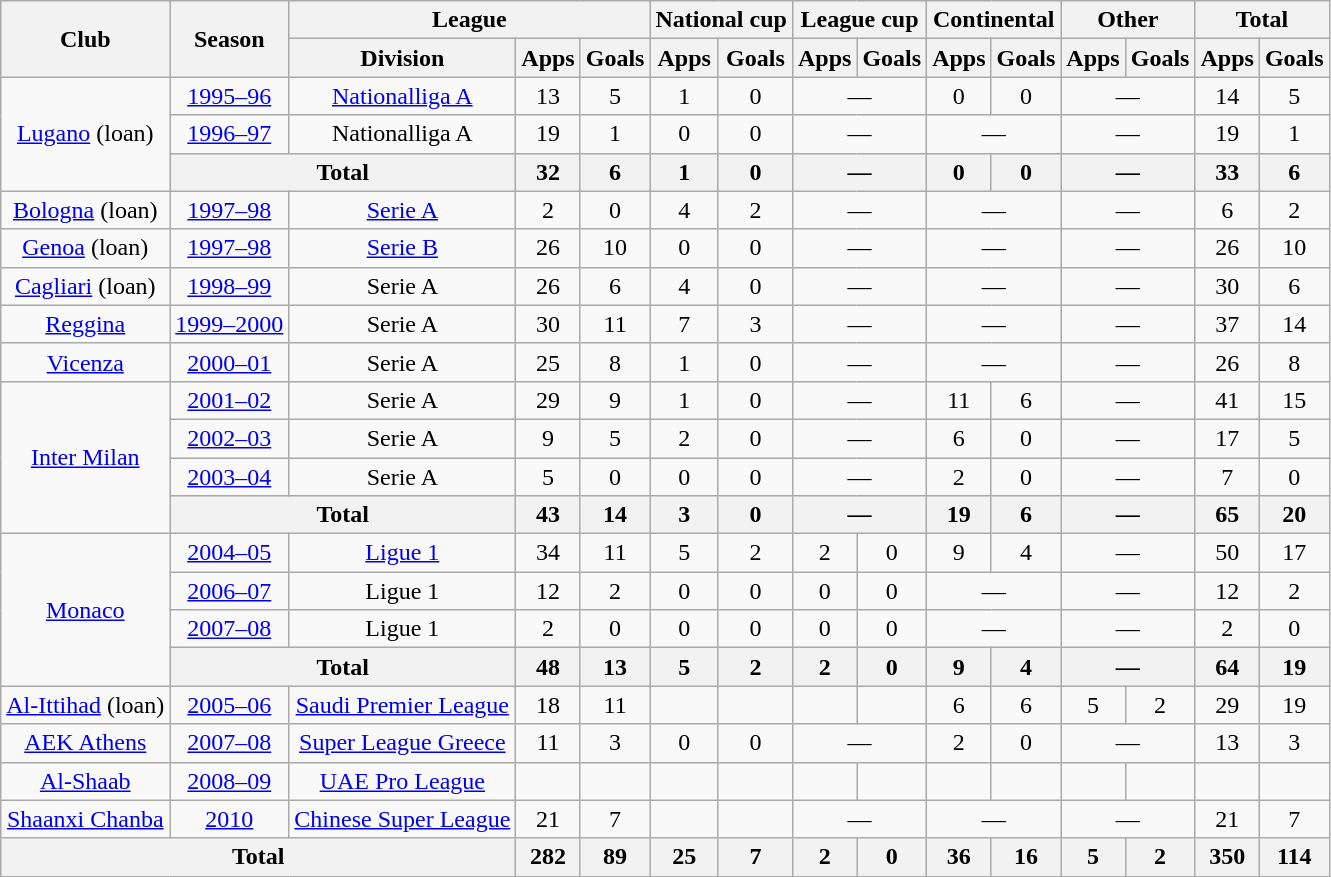<table class="wikitable" style="text-align:center">
<tr>
<th rowspan="2">Club</th>
<th rowspan="2">Season</th>
<th colspan="3">League</th>
<th colspan="2">National cup</th>
<th colspan="2">League cup</th>
<th colspan="2">Continental</th>
<th colspan="2">Other</th>
<th colspan="2">Total</th>
</tr>
<tr>
<th>Division</th>
<th>Apps</th>
<th>Goals</th>
<th>Apps</th>
<th>Goals</th>
<th>Apps</th>
<th>Goals</th>
<th>Apps</th>
<th>Goals</th>
<th>Apps</th>
<th>Goals</th>
<th>Apps</th>
<th>Goals</th>
</tr>
<tr>
<td rowspan="3"><a href='#'>Lugano</a> (loan)</td>
<td><a href='#'>1995–96</a></td>
<td><a href='#'>Nationalliga A</a></td>
<td>13</td>
<td>5</td>
<td>1</td>
<td>0</td>
<td colspan="2">—</td>
<td>0</td>
<td>0</td>
<td colspan="2">—</td>
<td>14</td>
<td>5</td>
</tr>
<tr>
<td><a href='#'>1996–97</a></td>
<td>Nationalliga A</td>
<td>19</td>
<td>1</td>
<td>0</td>
<td>0</td>
<td colspan="2">—</td>
<td colspan="2">—</td>
<td colspan="2">—</td>
<td>19</td>
<td>1</td>
</tr>
<tr>
<th colspan="2">Total</th>
<th>32</th>
<th>6</th>
<th>1</th>
<th>0</th>
<th colspan="2">—</th>
<th>0</th>
<th>0</th>
<th colspan="2">—</th>
<th>33</th>
<th>6</th>
</tr>
<tr>
<td><a href='#'>Bologna</a> (loan)</td>
<td><a href='#'>1997–98</a></td>
<td><a href='#'>Serie A</a></td>
<td>2</td>
<td>0</td>
<td>4</td>
<td>2</td>
<td colspan="2">—</td>
<td colspan="2">—</td>
<td colspan="2">—</td>
<td>6</td>
<td>2</td>
</tr>
<tr>
<td><a href='#'>Genoa</a> (loan)</td>
<td><a href='#'>1997–98</a></td>
<td><a href='#'>Serie B</a></td>
<td>26</td>
<td>10</td>
<td>0</td>
<td>0</td>
<td colspan="2">—</td>
<td colspan="2">—</td>
<td colspan="2">—</td>
<td>26</td>
<td>10</td>
</tr>
<tr>
<td><a href='#'>Cagliari</a> (loan)</td>
<td><a href='#'>1998–99</a></td>
<td>Serie A</td>
<td>26</td>
<td>6</td>
<td>4</td>
<td>0</td>
<td colspan="2">—</td>
<td colspan="2">—</td>
<td colspan="2">—</td>
<td>30</td>
<td>6</td>
</tr>
<tr>
<td><a href='#'>Reggina</a></td>
<td><a href='#'>1999–2000</a></td>
<td>Serie A</td>
<td>30</td>
<td>11</td>
<td>7</td>
<td>3</td>
<td colspan="2">—</td>
<td colspan="2">—</td>
<td colspan="2">—</td>
<td>37</td>
<td>14</td>
</tr>
<tr>
<td><a href='#'>Vicenza</a></td>
<td><a href='#'>2000–01</a></td>
<td>Serie A</td>
<td>25</td>
<td>8</td>
<td>1</td>
<td>0</td>
<td colspan="2">—</td>
<td colspan="2">—</td>
<td colspan="2">—</td>
<td>26</td>
<td>8</td>
</tr>
<tr>
<td rowspan="4"><a href='#'>Inter Milan</a></td>
<td><a href='#'>2001–02</a></td>
<td>Serie A</td>
<td>29</td>
<td>9</td>
<td>1</td>
<td>0</td>
<td colspan="2">—</td>
<td>11</td>
<td>6</td>
<td colspan="2">—</td>
<td>41</td>
<td>15</td>
</tr>
<tr>
<td><a href='#'>2002–03</a></td>
<td>Serie A</td>
<td>9</td>
<td>5</td>
<td>2</td>
<td>0</td>
<td colspan="2">—</td>
<td>6</td>
<td>0</td>
<td colspan="2">—</td>
<td>17</td>
<td>5</td>
</tr>
<tr>
<td><a href='#'>2003–04</a></td>
<td>Serie A</td>
<td>5</td>
<td>0</td>
<td>0</td>
<td>0</td>
<td colspan="2">—</td>
<td>2</td>
<td>0</td>
<td colspan="2">—</td>
<td>7</td>
<td>0</td>
</tr>
<tr>
<th colspan="2">Total</th>
<th>43</th>
<th>14</th>
<th>3</th>
<th>0</th>
<th colspan="2">—</th>
<th>19</th>
<th>6</th>
<th colspan="2">—</th>
<th>65</th>
<th>20</th>
</tr>
<tr>
<td rowspan="4"><a href='#'>Monaco</a></td>
<td><a href='#'>2004–05</a></td>
<td><a href='#'>Ligue 1</a></td>
<td>34</td>
<td>11</td>
<td>5</td>
<td>2</td>
<td>2</td>
<td>0</td>
<td>9</td>
<td>4</td>
<td colspan="2">—</td>
<td>50</td>
<td>17</td>
</tr>
<tr>
<td><a href='#'>2006–07</a></td>
<td>Ligue 1</td>
<td>12</td>
<td>2</td>
<td>0</td>
<td>0</td>
<td>0</td>
<td>0</td>
<td colspan="2">—</td>
<td colspan="2">—</td>
<td>12</td>
<td>2</td>
</tr>
<tr>
<td><a href='#'>2007–08</a></td>
<td>Ligue 1</td>
<td>2</td>
<td>0</td>
<td>0</td>
<td>0</td>
<td>0</td>
<td>0</td>
<td colspan="2">—</td>
<td colspan="2">—</td>
<td>2</td>
<td>0</td>
</tr>
<tr>
<th colspan="2">Total</th>
<th>48</th>
<th>13</th>
<th>5</th>
<th>2</th>
<th>2</th>
<th>0</th>
<th>9</th>
<th>4</th>
<th colspan="2">—</th>
<th>64</th>
<th>19</th>
</tr>
<tr>
<td><a href='#'>Al-Ittihad</a> (loan)</td>
<td><a href='#'>2005–06</a></td>
<td><a href='#'>Saudi Premier League</a></td>
<td>18</td>
<td>11</td>
<td></td>
<td></td>
<td></td>
<td></td>
<td>6</td>
<td>6</td>
<td>5</td>
<td>2</td>
<td>29</td>
<td>19</td>
</tr>
<tr>
<td><a href='#'>AEK Athens</a></td>
<td><a href='#'>2007–08</a></td>
<td><a href='#'>Super League Greece</a></td>
<td>11</td>
<td>3</td>
<td>0</td>
<td>0</td>
<td colspan="2">—</td>
<td>2</td>
<td>0</td>
<td colspan="2">—</td>
<td>13</td>
<td>3</td>
</tr>
<tr>
<td><a href='#'>Al-Shaab</a></td>
<td><a href='#'>2008–09</a></td>
<td><a href='#'>UAE Pro League</a></td>
<td></td>
<td></td>
<td></td>
<td></td>
<td></td>
<td></td>
<td></td>
<td></td>
<td></td>
<td></td>
<td></td>
<td></td>
</tr>
<tr>
<td><a href='#'>Shaanxi Chanba</a></td>
<td><a href='#'>2010</a></td>
<td><a href='#'>Chinese Super League</a></td>
<td>21</td>
<td>7</td>
<td></td>
<td></td>
<td colspan="2">—</td>
<td colspan="2">—</td>
<td colspan="2">—</td>
<td>21</td>
<td>7</td>
</tr>
<tr>
<th colspan=3>Total</th>
<th>282</th>
<th>89</th>
<th>25</th>
<th>7</th>
<th>2</th>
<th>0</th>
<th>36</th>
<th>16</th>
<th>5</th>
<th>2</th>
<th>350</th>
<th>114</th>
</tr>
</table>
